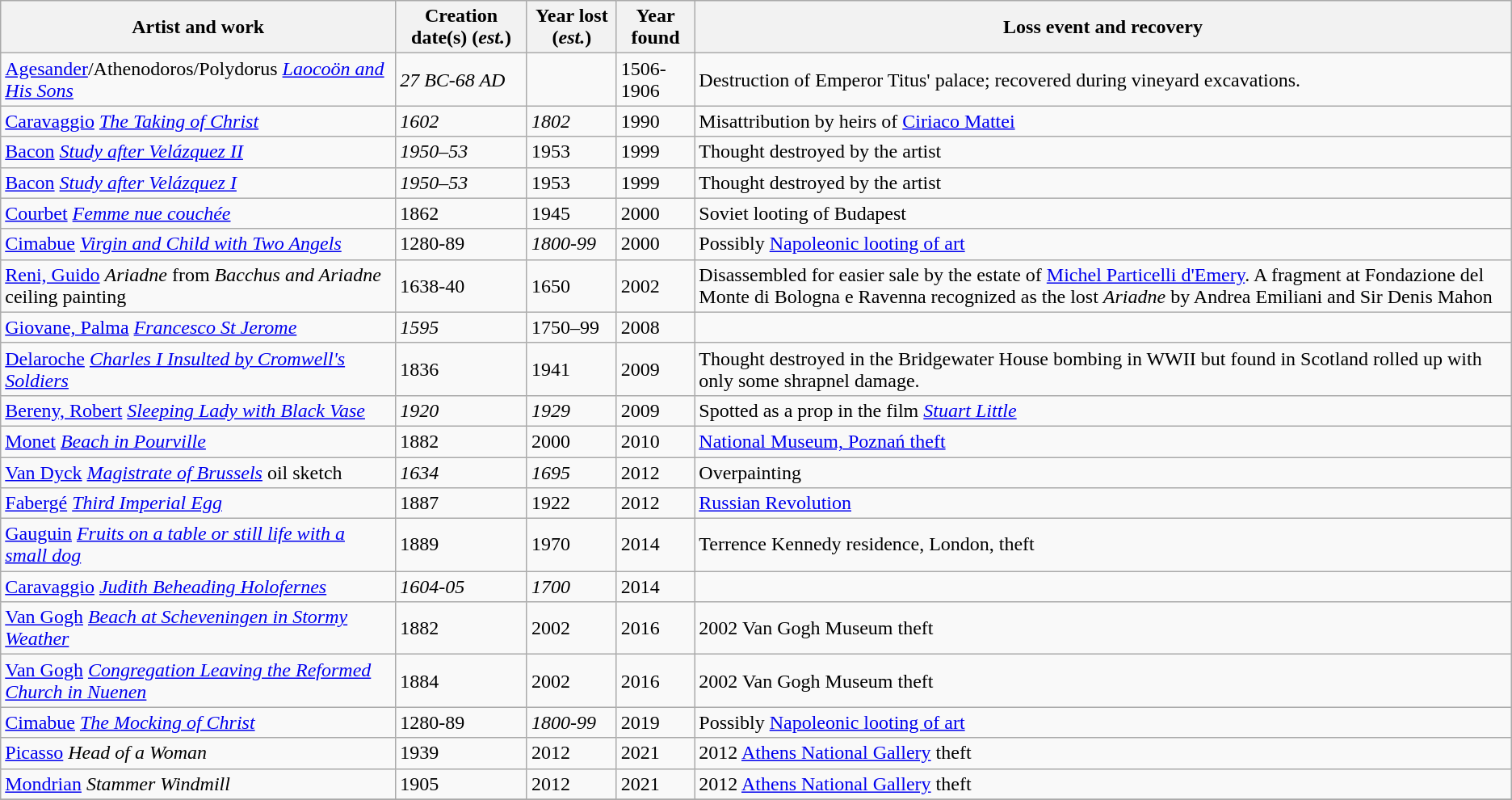<table class="wikitable sortable">
<tr>
<th>Artist and work</th>
<th>Creation date(s) (<em>est.</em>) </th>
<th>Year lost (<em>est.</em>)</th>
<th>Year found</th>
<th>Loss event and recovery</th>
</tr>
<tr>
<td><a href='#'>Agesander</a>/Athenodoros/Polydorus <em><a href='#'>Laocoön and His Sons</a></em></td>
<td><em>27 BC-68 AD</em></td>
<td></td>
<td>1506-1906</td>
<td>Destruction of Emperor Titus' palace; recovered during vineyard excavations.</td>
</tr>
<tr>
<td><a href='#'>Caravaggio</a> <em><a href='#'>The Taking of Christ</a></em></td>
<td><em>1602</em></td>
<td><em>1802</em></td>
<td>1990</td>
<td>Misattribution by heirs of <a href='#'>Ciriaco Mattei</a></td>
</tr>
<tr>
<td><a href='#'> Bacon</a> <em><a href='#'>Study after Velázquez II</a></em></td>
<td><em>1950–53</em></td>
<td>1953</td>
<td>1999</td>
<td>Thought destroyed by the artist</td>
</tr>
<tr>
<td><a href='#'>Bacon</a> <em><a href='#'>Study after Velázquez I</a></em></td>
<td><em>1950–53</em></td>
<td>1953</td>
<td>1999</td>
<td>Thought destroyed by the artist</td>
</tr>
<tr>
<td><a href='#'>Courbet</a> <em><a href='#'>Femme nue couchée</a></em></td>
<td>1862</td>
<td>1945</td>
<td>2000</td>
<td>Soviet looting of Budapest</td>
</tr>
<tr>
<td><a href='#'>Cimabue</a> <em><a href='#'>Virgin and Child with Two Angels</a></em></td>
<td>1280-89</td>
<td><em>1800-99</em></td>
<td>2000</td>
<td>Possibly <a href='#'>Napoleonic looting of art</a></td>
</tr>
<tr>
<td><a href='#'>Reni, Guido</a> <em>Ariadne</em> from <em>Bacchus and Ariadne</em> ceiling painting</td>
<td>1638-40</td>
<td>1650</td>
<td>2002</td>
<td>Disassembled for easier sale by the  estate of <a href='#'>Michel Particelli d'Emery</a>. A fragment at Fondazione del Monte di Bologna e Ravenna recognized as the lost <em>Ariadne</em> by Andrea Emiliani and Sir Denis Mahon</td>
</tr>
<tr>
<td><a href='#'>Giovane, Palma</a> <em><a href='#'>Francesco St Jerome</a></em></td>
<td><em>1595</em></td>
<td>1750–99</td>
<td>2008</td>
<td></td>
</tr>
<tr>
<td><a href='#'>Delaroche</a> <em><a href='#'>Charles I Insulted by Cromwell's Soldiers</a></em></td>
<td>1836</td>
<td>1941</td>
<td>2009</td>
<td>Thought destroyed in the Bridgewater House bombing in WWII but found in Scotland rolled up with only some shrapnel damage.</td>
</tr>
<tr>
<td><a href='#'>Bereny, Robert</a> <em><a href='#'>Sleeping Lady with Black Vase</a></em></td>
<td><em>1920</em></td>
<td><em>1929</em></td>
<td>2009</td>
<td>Spotted as a prop in the film <a href='#'><em>Stuart Little</em></a></td>
</tr>
<tr>
<td><a href='#'>Monet</a> <em><a href='#'>Beach in Pourville</a></em></td>
<td>1882</td>
<td>2000</td>
<td>2010</td>
<td><a href='#'>National Museum, Poznań theft</a></td>
</tr>
<tr>
<td><a href='#'>Van Dyck</a> <em><a href='#'>Magistrate of Brussels</a></em> oil sketch</td>
<td><em>1634</em></td>
<td><em>1695</em></td>
<td>2012</td>
<td>Overpainting</td>
</tr>
<tr>
<td><a href='#'>Fabergé</a> <em><a href='#'>Third Imperial Egg</a></em></td>
<td>1887</td>
<td>1922</td>
<td>2012</td>
<td><a href='#'>Russian Revolution</a></td>
</tr>
<tr>
<td><a href='#'>Gauguin</a> <em><a href='#'>Fruits on a table or still life with a small dog</a></em></td>
<td>1889</td>
<td>1970</td>
<td>2014</td>
<td>Terrence Kennedy residence, London, theft</td>
</tr>
<tr>
<td><a href='#'>Caravaggio</a> <em><a href='#'>Judith Beheading Holofernes</a></em></td>
<td><em>1604-05</em></td>
<td><em>1700</em></td>
<td>2014</td>
<td></td>
</tr>
<tr>
<td><a href='#'>Van Gogh</a> <em><a href='#'>Beach at Scheveningen in Stormy Weather</a></em></td>
<td>1882</td>
<td>2002</td>
<td>2016</td>
<td>2002 Van Gogh Museum theft</td>
</tr>
<tr>
<td><a href='#'>Van Gogh</a> <em><a href='#'>Congregation Leaving the Reformed Church in Nuenen</a></em></td>
<td>1884</td>
<td>2002</td>
<td>2016</td>
<td>2002 Van Gogh Museum theft</td>
</tr>
<tr>
<td><a href='#'>Cimabue</a> <em><a href='#'>The Mocking of Christ</a></em></td>
<td>1280-89</td>
<td><em>1800-99</em></td>
<td>2019</td>
<td>Possibly <a href='#'>Napoleonic looting of art</a></td>
</tr>
<tr>
<td><a href='#'>Picasso</a> <em>Head of a Woman</em></td>
<td>1939</td>
<td>2012</td>
<td>2021</td>
<td>2012 <a href='#'>Athens National Gallery</a> theft</td>
</tr>
<tr>
<td><a href='#'>Mondrian</a> <em>Stammer Windmill</em></td>
<td>1905</td>
<td>2012</td>
<td>2021</td>
<td>2012 <a href='#'>Athens National Gallery</a> theft</td>
</tr>
<tr>
</tr>
</table>
